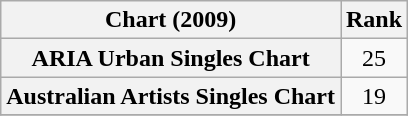<table class="wikitable sortable plainrowheaders" style="text-align:center;">
<tr>
<th scope="col">Chart (2009)</th>
<th scope="col">Rank</th>
</tr>
<tr>
<th scope="row">ARIA Urban Singles Chart</th>
<td>25</td>
</tr>
<tr>
<th scope="row">Australian Artists Singles Chart</th>
<td>19</td>
</tr>
<tr>
</tr>
</table>
